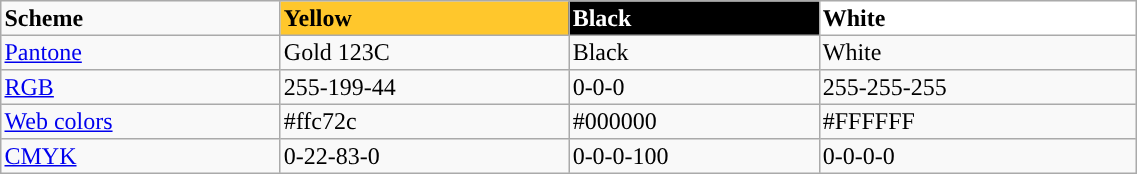<table width="60%" border="1" cellpadding="2" cellspacing="0" style="background: #f9f9f9; border: 1px solid #aaaaaa; border-collapse: collapse; white-space: nowrap; text-align: left">
<tr>
<th>Scheme</th>
<th style="background-color:#ffc72c">Yellow</th>
<th style="background-color:#000000;color:white">Black</th>
<th style="background-color:#ffffff;">White</th>
</tr>
<tr>
<td><a href='#'>Pantone</a></td>
<td>Gold 123C</td>
<td>Black</td>
<td>White</td>
</tr>
<tr>
<td><a href='#'>RGB</a></td>
<td>255-199-44</td>
<td>0-0-0</td>
<td>255-255-255</td>
</tr>
<tr>
<td><a href='#'>Web colors</a></td>
<td>#ffc72c</td>
<td>#000000</td>
<td>#FFFFFF</td>
</tr>
<tr>
<td><a href='#'>CMYK</a></td>
<td>0-22-83-0</td>
<td>0-0-0-100</td>
<td>0-0-0-0</td>
</tr>
</table>
